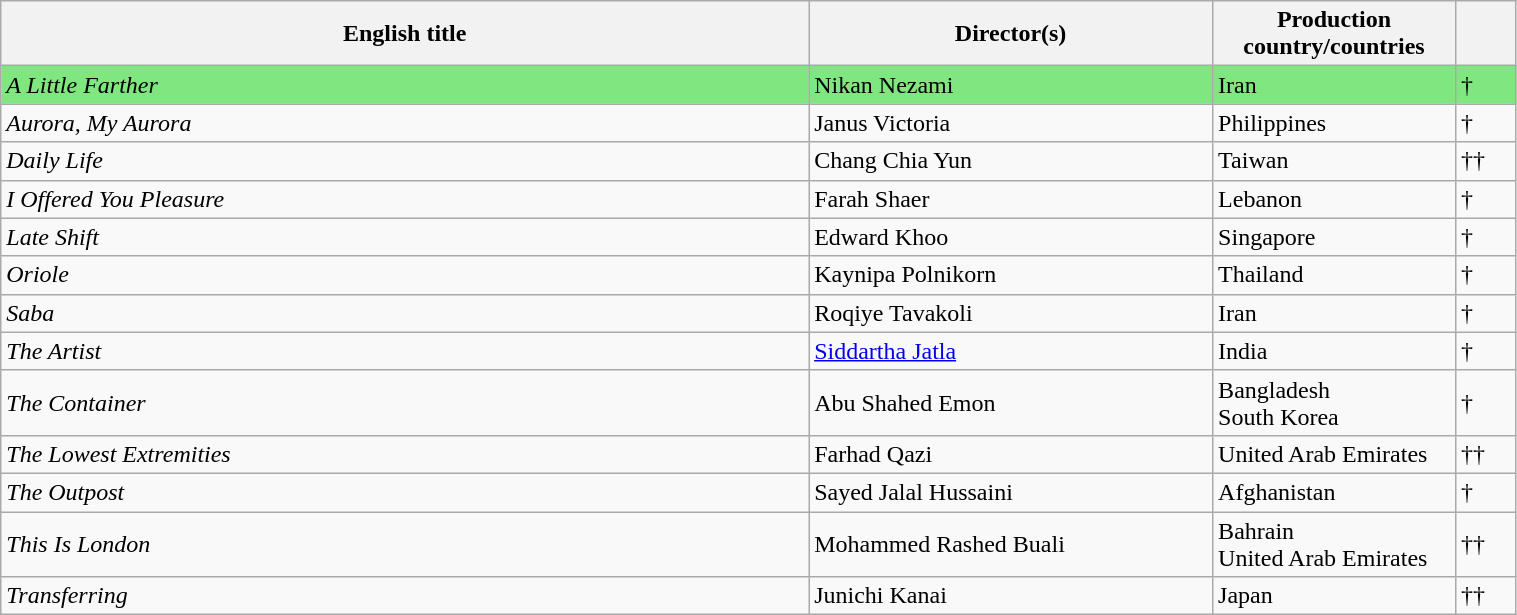<table class="sortable wikitable" width="80%" cellpadding="5">
<tr>
<th width="40%">English title</th>
<th width="20%">Director(s)</th>
<th width="10%">Production country/countries</th>
<th width="3%"></th>
</tr>
<tr style="background:#80E680;">
<td><em>A Little Farther</em></td>
<td>Nikan Nezami</td>
<td>Iran</td>
<td>†</td>
</tr>
<tr>
<td><em>Aurora, My Aurora</em></td>
<td>Janus Victoria</td>
<td>Philippines</td>
<td>†</td>
</tr>
<tr>
<td><em>Daily Life</em></td>
<td>Chang Chia Yun</td>
<td>Taiwan</td>
<td>††</td>
</tr>
<tr>
<td><em>I Offered You Pleasure</em></td>
<td>Farah Shaer</td>
<td>Lebanon</td>
<td>†</td>
</tr>
<tr>
<td><em>Late Shift</em></td>
<td>Edward Khoo</td>
<td>Singapore</td>
<td>†</td>
</tr>
<tr>
<td><em>Oriole</em></td>
<td>Kaynipa Polnikorn</td>
<td>Thailand</td>
<td>†</td>
</tr>
<tr>
<td><em>Saba</em></td>
<td>Roqiye Tavakoli</td>
<td>Iran</td>
<td>†</td>
</tr>
<tr>
<td><em>The Artist</em></td>
<td><a href='#'>Siddartha Jatla</a></td>
<td>India</td>
<td>†</td>
</tr>
<tr>
<td><em>The Container</em></td>
<td>Abu Shahed Emon</td>
<td>Bangladesh<br>South Korea</td>
<td>†</td>
</tr>
<tr>
<td><em>The Lowest Extremities</em></td>
<td>Farhad Qazi</td>
<td>United Arab Emirates</td>
<td>††</td>
</tr>
<tr>
<td><em>The Outpost</em></td>
<td>Sayed Jalal Hussaini</td>
<td>Afghanistan</td>
<td>†</td>
</tr>
<tr>
<td><em>This Is London</em></td>
<td>Mohammed Rashed Buali</td>
<td>Bahrain<br>United Arab Emirates</td>
<td>††</td>
</tr>
<tr>
<td><em>Transferring</em></td>
<td>Junichi Kanai</td>
<td>Japan</td>
<td>††</td>
</tr>
</table>
